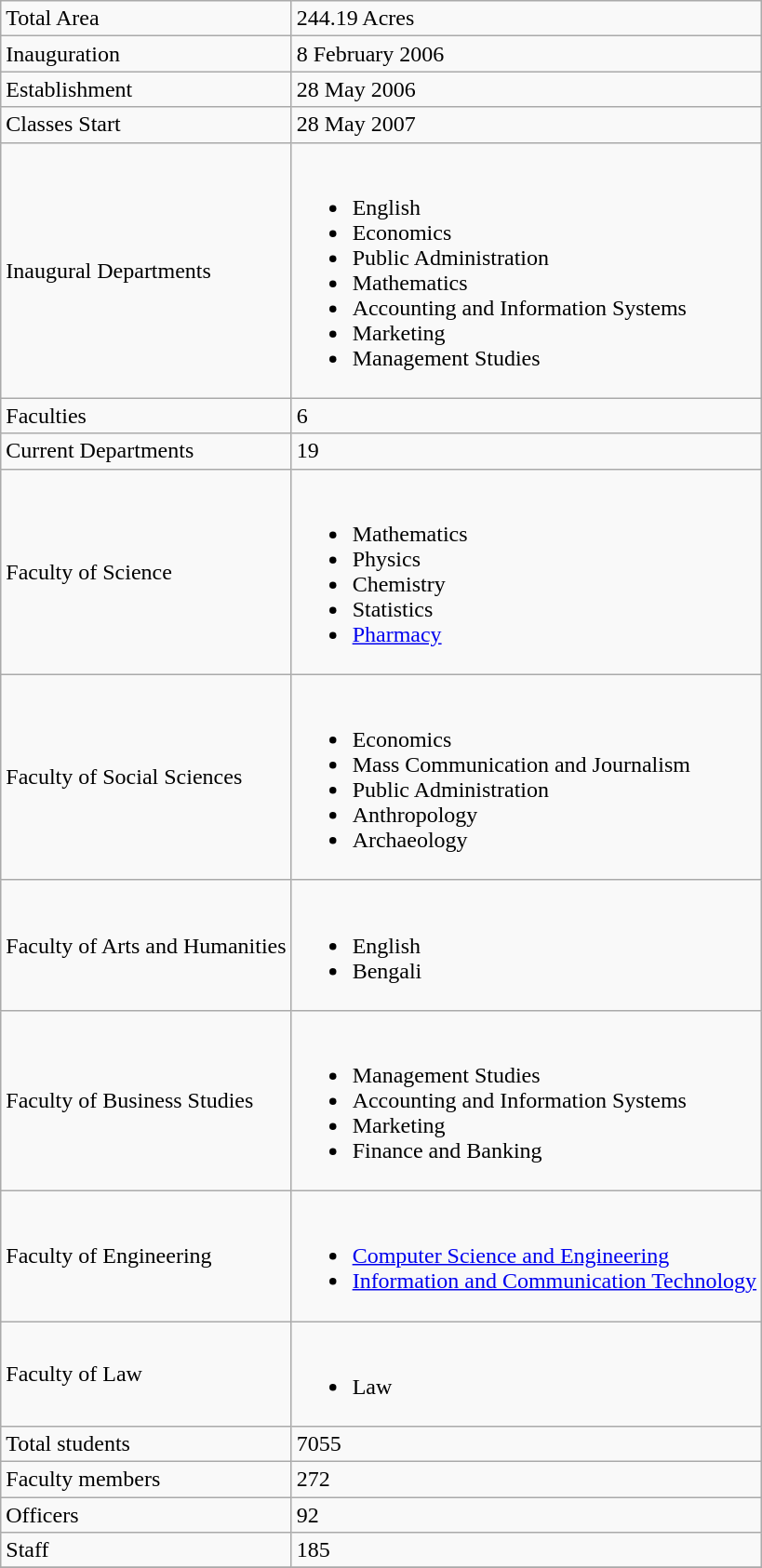<table class="wikitable">
<tr>
<td>Total Area</td>
<td>244.19 Acres</td>
</tr>
<tr>
<td>Inauguration</td>
<td>8 February 2006</td>
</tr>
<tr>
<td>Establishment</td>
<td>28 May 2006</td>
</tr>
<tr>
<td>Classes Start</td>
<td>28 May 2007</td>
</tr>
<tr>
<td>Inaugural Departments</td>
<td><br><ul><li>English</li><li>Economics</li><li>Public Administration</li><li>Mathematics</li><li>Accounting and Information Systems</li><li>Marketing</li><li>Management Studies</li></ul></td>
</tr>
<tr>
<td>Faculties</td>
<td>6</td>
</tr>
<tr>
<td>Current Departments</td>
<td>19</td>
</tr>
<tr>
<td>Faculty of Science</td>
<td><br><ul><li>Mathematics</li><li>Physics</li><li>Chemistry</li><li>Statistics</li><li><a href='#'>Pharmacy</a></li></ul></td>
</tr>
<tr>
<td>Faculty of Social Sciences</td>
<td><br><ul><li>Economics</li><li>Mass Communication and Journalism</li><li>Public Administration</li><li>Anthropology</li><li>Archaeology</li></ul></td>
</tr>
<tr>
<td>Faculty of Arts and Humanities</td>
<td><br><ul><li>English</li><li>Bengali</li></ul></td>
</tr>
<tr>
<td>Faculty of Business Studies</td>
<td><br><ul><li>Management Studies</li><li>Accounting and Information Systems</li><li>Marketing</li><li>Finance and Banking</li></ul></td>
</tr>
<tr>
<td>Faculty of Engineering</td>
<td><br><ul><li><a href='#'>Computer Science and Engineering</a></li><li><a href='#'>Information and Communication Technology</a></li></ul></td>
</tr>
<tr>
<td>Faculty of Law</td>
<td><br><ul><li>Law</li></ul></td>
</tr>
<tr>
<td>Total students</td>
<td>7055</td>
</tr>
<tr>
<td>Faculty members</td>
<td>272</td>
</tr>
<tr>
<td>Officers</td>
<td>92</td>
</tr>
<tr>
<td>Staff</td>
<td>185</td>
</tr>
<tr>
</tr>
</table>
